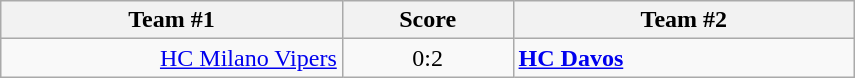<table class="wikitable" style="text-align: center;">
<tr>
<th width=22%>Team #1</th>
<th width=11%>Score</th>
<th width=22%>Team #2</th>
</tr>
<tr>
<td style="text-align: right;"><a href='#'>HC Milano Vipers</a> </td>
<td>0:2</td>
<td style="text-align: left;"> <strong><a href='#'>HC Davos</a></strong></td>
</tr>
</table>
